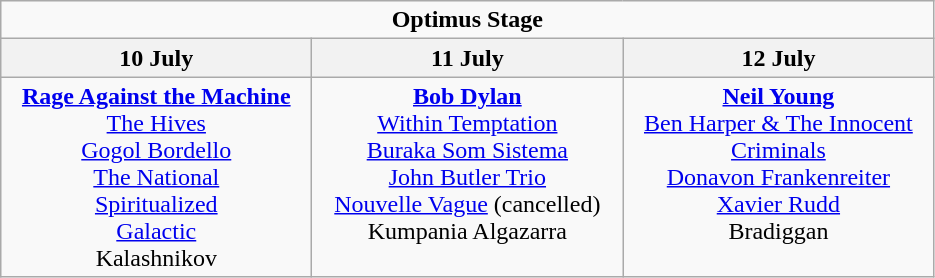<table class="wikitable">
<tr>
<td colspan="3" align="center"><strong>Optimus Stage</strong></td>
</tr>
<tr>
<th>10 July</th>
<th>11 July</th>
<th>12 July</th>
</tr>
<tr>
<td valign="top" align="center" width="200"><strong><a href='#'>Rage Against the Machine</a></strong><br><a href='#'>The Hives</a><br><a href='#'>Gogol Bordello</a><br><a href='#'>The National</a><br><a href='#'>Spiritualized</a><br><a href='#'>Galactic</a><br>Kalashnikov</td>
<td valign="top" align="center" width="200"><strong><a href='#'>Bob Dylan</a></strong><br><a href='#'>Within Temptation</a><br><a href='#'>Buraka Som Sistema</a><br><a href='#'>John Butler Trio</a><br><a href='#'>Nouvelle Vague</a> (cancelled)<br>Kumpania Algazarra</td>
<td valign="top" align="center" width="200"><strong><a href='#'>Neil Young</a></strong><br><a href='#'>Ben Harper & The Innocent Criminals</a><br><a href='#'>Donavon Frankenreiter</a><br><a href='#'>Xavier Rudd</a><br>Bradiggan</td>
</tr>
</table>
